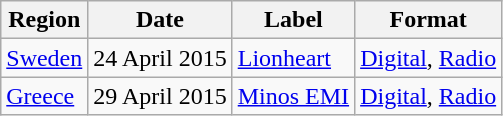<table class="sortable wikitable">
<tr>
<th>Region</th>
<th>Date</th>
<th>Label</th>
<th>Format</th>
</tr>
<tr>
<td><a href='#'>Sweden</a></td>
<td rowspan="1">24 April 2015</td>
<td rowspan="1"><a href='#'>Lionheart</a></td>
<td><a href='#'>Digital</a>, <a href='#'>Radio</a></td>
</tr>
<tr>
<td><a href='#'>Greece</a></td>
<td rowspan="1">29 April 2015</td>
<td rowspan="1"><a href='#'>Minos EMI</a></td>
<td><a href='#'>Digital</a>, <a href='#'>Radio</a></td>
</tr>
</table>
